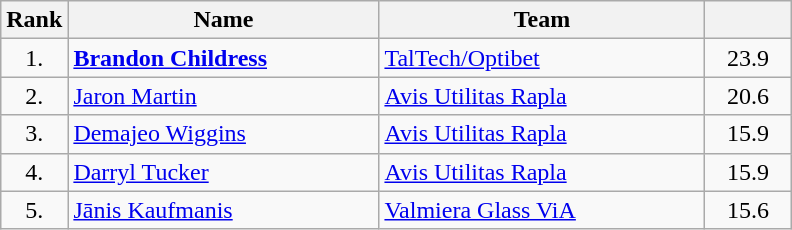<table class="wikitable" style="text-align: center;">
<tr>
<th>Rank</th>
<th width=200>Name</th>
<th width=210>Team</th>
<th width=50></th>
</tr>
<tr>
<td>1.</td>
<td align="left"> <strong><a href='#'>Brandon Childress</a></strong></td>
<td style="text-align:left;"><a href='#'>TalTech/Optibet</a></td>
<td>23.9</td>
</tr>
<tr>
<td>2.</td>
<td align="left"> <a href='#'>Jaron Martin</a></td>
<td style="text-align:left;"><a href='#'>Avis Utilitas Rapla</a></td>
<td>20.6</td>
</tr>
<tr>
<td>3.</td>
<td align="left"> <a href='#'>Demajeo Wiggins</a></td>
<td style="text-align:left;"><a href='#'>Avis Utilitas Rapla</a></td>
<td>15.9</td>
</tr>
<tr>
<td>4.</td>
<td align="left"> <a href='#'>Darryl Tucker</a></td>
<td style="text-align:left;"><a href='#'>Avis Utilitas Rapla</a></td>
<td>15.9</td>
</tr>
<tr>
<td>5.</td>
<td align="left"> <a href='#'>Jānis Kaufmanis</a></td>
<td style="text-align:left;"><a href='#'>Valmiera Glass ViA</a></td>
<td>15.6</td>
</tr>
</table>
